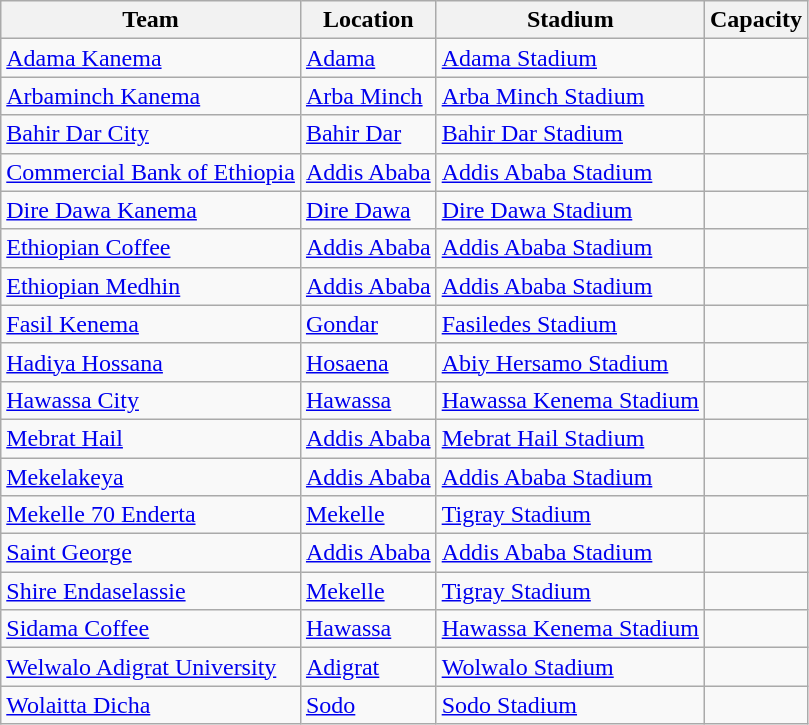<table class="wikitable sortable">
<tr>
<th>Team</th>
<th>Location</th>
<th>Stadium</th>
<th>Capacity</th>
</tr>
<tr>
<td><a href='#'>Adama Kanema</a></td>
<td><a href='#'>Adama</a></td>
<td><a href='#'>Adama Stadium</a></td>
<td style="text-align:center"></td>
</tr>
<tr>
<td><a href='#'>Arbaminch Kanema</a></td>
<td><a href='#'>Arba Minch</a></td>
<td><a href='#'>Arba Minch Stadium</a></td>
<td style="text-align:center"></td>
</tr>
<tr>
<td><a href='#'>Bahir Dar City</a></td>
<td><a href='#'>Bahir Dar</a></td>
<td><a href='#'>Bahir Dar Stadium</a></td>
<td style="text-align:center"></td>
</tr>
<tr>
<td><a href='#'>Commercial Bank of Ethiopia</a></td>
<td><a href='#'>Addis Ababa</a></td>
<td><a href='#'>Addis Ababa Stadium</a></td>
<td style="text-align:center"></td>
</tr>
<tr>
<td><a href='#'>Dire Dawa Kanema</a></td>
<td><a href='#'>Dire Dawa</a></td>
<td><a href='#'>Dire Dawa Stadium</a></td>
<td style="text-align:center"></td>
</tr>
<tr>
<td><a href='#'>Ethiopian Coffee</a></td>
<td><a href='#'>Addis Ababa</a></td>
<td><a href='#'>Addis Ababa Stadium</a></td>
<td style="text-align:center"></td>
</tr>
<tr>
<td><a href='#'>Ethiopian Medhin</a></td>
<td><a href='#'>Addis Ababa</a></td>
<td><a href='#'>Addis Ababa Stadium</a></td>
<td style="text-align:center"></td>
</tr>
<tr>
<td><a href='#'>Fasil Kenema</a></td>
<td><a href='#'>Gondar</a></td>
<td><a href='#'>Fasiledes Stadium</a></td>
<td style="text-align:center"></td>
</tr>
<tr>
<td><a href='#'>Hadiya Hossana</a></td>
<td><a href='#'>Hosaena</a></td>
<td><a href='#'>Abiy Hersamo Stadium</a></td>
<td style="text-align:center"></td>
</tr>
<tr>
<td><a href='#'>Hawassa City</a></td>
<td><a href='#'>Hawassa</a></td>
<td><a href='#'>Hawassa Kenema Stadium</a></td>
<td style="text-align:center"></td>
</tr>
<tr>
<td><a href='#'>Mebrat Hail</a></td>
<td><a href='#'>Addis Ababa</a></td>
<td><a href='#'>Mebrat Hail Stadium</a></td>
<td style="text-align:center"></td>
</tr>
<tr>
<td><a href='#'>Mekelakeya</a></td>
<td><a href='#'>Addis Ababa</a></td>
<td><a href='#'>Addis Ababa Stadium</a></td>
<td style="text-align:center"></td>
</tr>
<tr>
<td><a href='#'>Mekelle 70 Enderta</a></td>
<td><a href='#'>Mekelle</a></td>
<td><a href='#'>Tigray Stadium</a></td>
<td style="text-align:center"></td>
</tr>
<tr>
<td><a href='#'>Saint George</a></td>
<td><a href='#'>Addis Ababa</a></td>
<td><a href='#'>Addis Ababa Stadium</a></td>
<td style="text-align:center"></td>
</tr>
<tr>
<td><a href='#'>Shire Endaselassie</a></td>
<td><a href='#'>Mekelle</a></td>
<td><a href='#'>Tigray Stadium</a></td>
<td style="text-align:center"></td>
</tr>
<tr>
<td><a href='#'>Sidama Coffee</a></td>
<td><a href='#'>Hawassa</a></td>
<td><a href='#'>Hawassa Kenema Stadium</a></td>
<td style="text-align:center"></td>
</tr>
<tr>
<td><a href='#'>Welwalo Adigrat University</a></td>
<td><a href='#'>Adigrat</a></td>
<td><a href='#'>Wolwalo Stadium</a></td>
<td style="text-align:center"></td>
</tr>
<tr>
<td><a href='#'>Wolaitta Dicha</a></td>
<td><a href='#'>Sodo</a></td>
<td><a href='#'>Sodo Stadium</a></td>
<td style="text-align:center"></td>
</tr>
</table>
